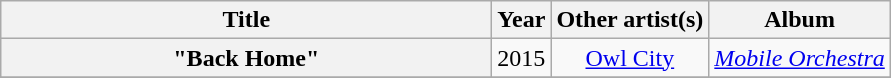<table class="wikitable plainrowheaders" style="text-align:center;">
<tr>
<th scope="col" style="width:20em;">Title</th>
<th scope="col">Year</th>
<th scope="col">Other artist(s)</th>
<th scope="col">Album</th>
</tr>
<tr>
<th scope="row">"Back Home"</th>
<td>2015</td>
<td><a href='#'>Owl City</a></td>
<td><em><a href='#'>Mobile Orchestra</a></em></td>
</tr>
<tr>
</tr>
</table>
